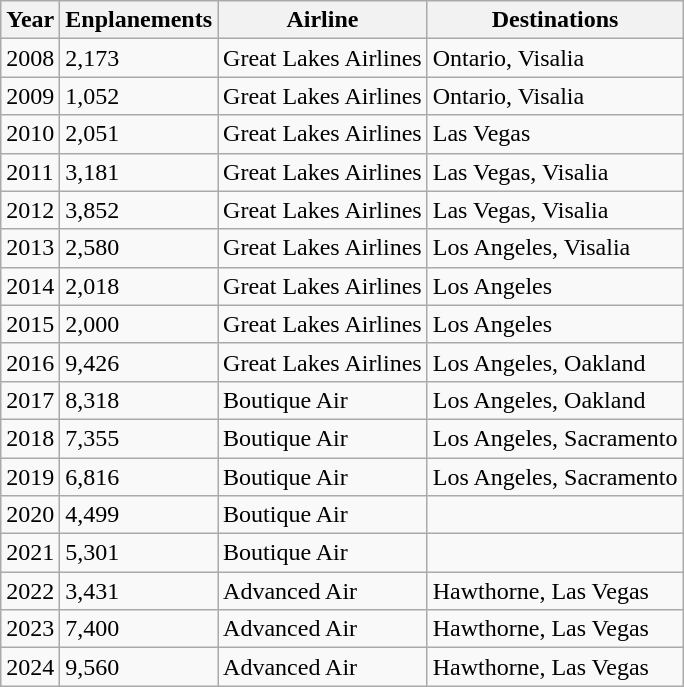<table class="wikitable">
<tr>
<th>Year</th>
<th>Enplanements</th>
<th>Airline</th>
<th>Destinations</th>
</tr>
<tr>
<td>2008</td>
<td>2,173</td>
<td>Great Lakes Airlines</td>
<td>Ontario, Visalia</td>
</tr>
<tr>
<td>2009</td>
<td>1,052</td>
<td>Great Lakes Airlines</td>
<td>Ontario, Visalia</td>
</tr>
<tr>
<td>2010</td>
<td>2,051</td>
<td>Great Lakes Airlines</td>
<td>Las Vegas</td>
</tr>
<tr>
<td>2011</td>
<td>3,181</td>
<td>Great Lakes Airlines</td>
<td>Las Vegas, Visalia</td>
</tr>
<tr>
<td>2012</td>
<td>3,852</td>
<td>Great Lakes Airlines</td>
<td>Las Vegas, Visalia</td>
</tr>
<tr>
<td>2013</td>
<td>2,580</td>
<td>Great Lakes Airlines</td>
<td>Los Angeles, Visalia</td>
</tr>
<tr>
<td>2014</td>
<td>2,018</td>
<td>Great Lakes Airlines</td>
<td>Los Angeles</td>
</tr>
<tr>
<td>2015</td>
<td>2,000</td>
<td>Great Lakes Airlines</td>
<td>Los Angeles</td>
</tr>
<tr>
<td>2016</td>
<td>9,426</td>
<td>Great Lakes Airlines</td>
<td>Los Angeles, Oakland</td>
</tr>
<tr>
<td>2017</td>
<td>8,318</td>
<td>Boutique Air</td>
<td>Los Angeles, Oakland</td>
</tr>
<tr>
<td>2018</td>
<td>7,355</td>
<td>Boutique Air</td>
<td>Los Angeles, Sacramento</td>
</tr>
<tr>
<td>2019</td>
<td>6,816</td>
<td>Boutique Air</td>
<td>Los Angeles, Sacramento</td>
</tr>
<tr>
<td>2020</td>
<td>4,499</td>
<td>Boutique Air</td>
<td></td>
</tr>
<tr>
<td>2021</td>
<td>5,301</td>
<td>Boutique Air</td>
<td></td>
</tr>
<tr>
<td>2022</td>
<td>3,431</td>
<td>Advanced Air</td>
<td>Hawthorne, Las Vegas</td>
</tr>
<tr>
<td>2023</td>
<td>7,400</td>
<td>Advanced Air</td>
<td>Hawthorne, Las Vegas</td>
</tr>
<tr>
<td>2024</td>
<td>9,560</td>
<td>Advanced Air</td>
<td>Hawthorne, Las Vegas</td>
</tr>
</table>
